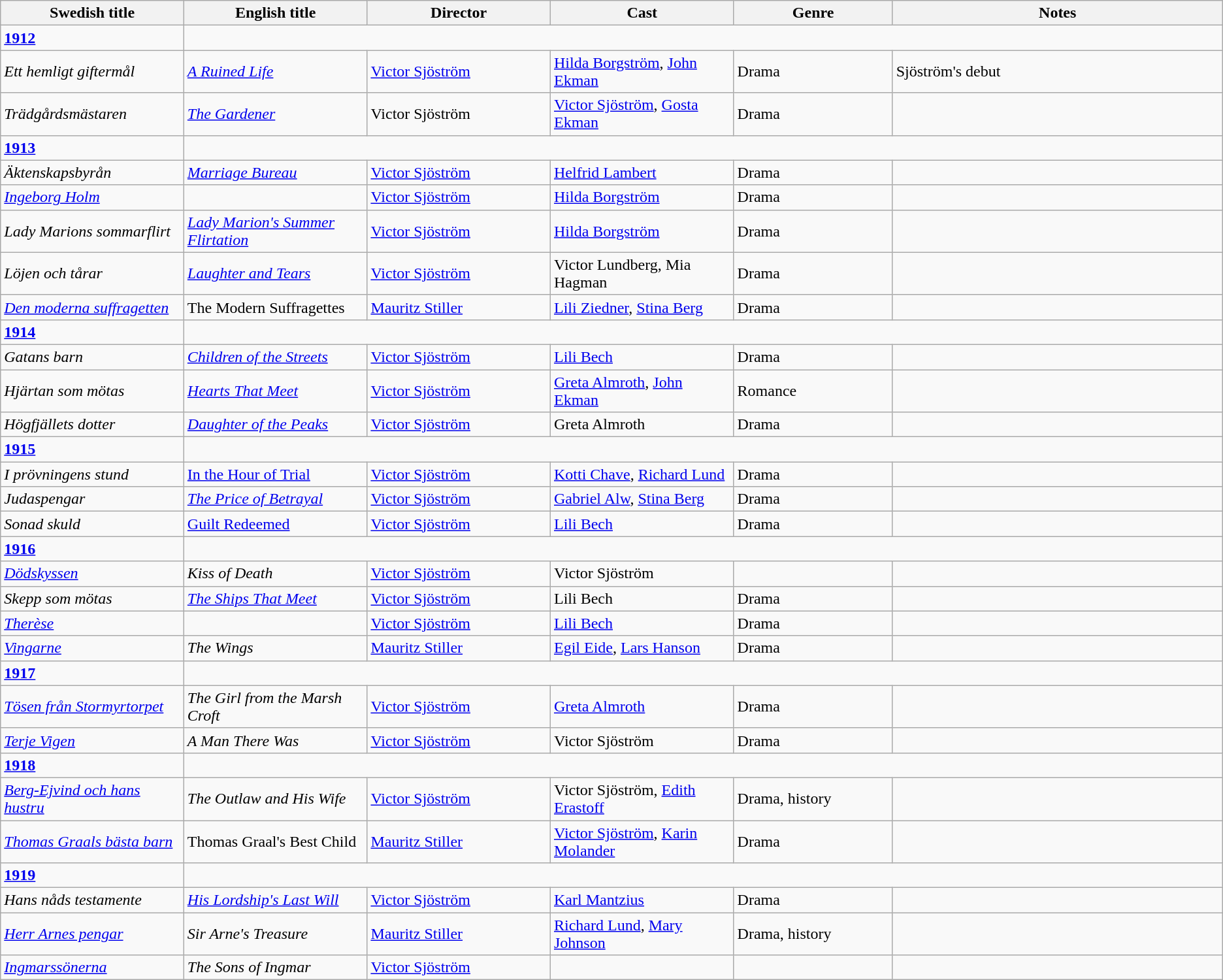<table class="wikitable">
<tr>
<th width=15%>Swedish title</th>
<th width=15%>English title</th>
<th width=15%>Director</th>
<th width=15%>Cast</th>
<th width=13%>Genre</th>
<th width=27%>Notes</th>
</tr>
<tr>
<td><strong><a href='#'>1912</a></strong></td>
</tr>
<tr>
<td><em>Ett hemligt giftermål</em></td>
<td><em><a href='#'>A Ruined Life</a></em></td>
<td><a href='#'>Victor Sjöström</a></td>
<td><a href='#'>Hilda Borgström</a>, <a href='#'>John Ekman</a></td>
<td>Drama</td>
<td>Sjöström's debut</td>
</tr>
<tr>
<td><em>Trädgårdsmästaren</em></td>
<td><em><a href='#'>The Gardener</a></em></td>
<td>Victor Sjöström</td>
<td><a href='#'>Victor Sjöström</a>, <a href='#'>Gosta Ekman</a></td>
<td>Drama</td>
<td></td>
</tr>
<tr>
<td><strong><a href='#'>1913</a></strong></td>
</tr>
<tr>
<td><em>Äktenskapsbyrån</em></td>
<td><em><a href='#'>Marriage Bureau</a></em></td>
<td><a href='#'>Victor Sjöström</a></td>
<td><a href='#'>Helfrid Lambert</a></td>
<td>Drama</td>
<td></td>
</tr>
<tr>
<td><em><a href='#'>Ingeborg Holm</a></em></td>
<td></td>
<td><a href='#'>Victor Sjöström</a></td>
<td><a href='#'>Hilda Borgström</a></td>
<td>Drama</td>
<td></td>
</tr>
<tr>
<td><em>Lady Marions sommarflirt</em></td>
<td><em><a href='#'>Lady Marion's Summer Flirtation</a></em></td>
<td><a href='#'>Victor Sjöström</a></td>
<td><a href='#'>Hilda Borgström</a></td>
<td>Drama</td>
<td></td>
</tr>
<tr>
<td><em>Löjen och tårar</em></td>
<td><em><a href='#'>Laughter and Tears</a></em></td>
<td><a href='#'>Victor Sjöström</a></td>
<td>Victor Lundberg, Mia Hagman</td>
<td>Drama</td>
<td></td>
</tr>
<tr>
<td><em><a href='#'>Den moderna suffragetten</a></em></td>
<td>The Modern Suffragettes</td>
<td><a href='#'>Mauritz Stiller</a></td>
<td><a href='#'>Lili Ziedner</a>, <a href='#'>Stina Berg</a></td>
<td>Drama</td>
<td></td>
</tr>
<tr>
<td><strong><a href='#'>1914</a></strong></td>
</tr>
<tr>
<td><em>Gatans barn</em></td>
<td><em><a href='#'>Children of the Streets</a></em></td>
<td><a href='#'>Victor Sjöström</a></td>
<td><a href='#'>Lili Bech</a></td>
<td>Drama</td>
<td></td>
</tr>
<tr>
<td><em>Hjärtan som mötas</em></td>
<td><em><a href='#'>Hearts That Meet</a></em></td>
<td><a href='#'>Victor Sjöström</a></td>
<td><a href='#'>Greta Almroth</a>, <a href='#'>John Ekman</a></td>
<td>Romance</td>
<td></td>
</tr>
<tr>
<td><em>Högfjällets dotter</em></td>
<td><em><a href='#'>Daughter of the Peaks</a></em></td>
<td><a href='#'>Victor Sjöström</a></td>
<td>Greta Almroth</td>
<td>Drama</td>
<td></td>
</tr>
<tr>
<td><strong><a href='#'>1915</a></strong></td>
</tr>
<tr>
<td><em>I prövningens stund</em></td>
<td><a href='#'>In the Hour of Trial</a></td>
<td><a href='#'>Victor Sjöström</a></td>
<td><a href='#'>Kotti Chave</a>, <a href='#'>Richard Lund</a></td>
<td>Drama</td>
<td></td>
</tr>
<tr>
<td><em>Judaspengar</em></td>
<td><em><a href='#'>The Price of Betrayal</a></em></td>
<td><a href='#'>Victor Sjöström</a></td>
<td><a href='#'>Gabriel Alw</a>, <a href='#'>Stina Berg</a></td>
<td>Drama</td>
<td></td>
</tr>
<tr>
<td><em>Sonad skuld</em></td>
<td><a href='#'>Guilt Redeemed</a></td>
<td><a href='#'>Victor Sjöström</a></td>
<td><a href='#'>Lili Bech</a></td>
<td>Drama</td>
<td></td>
</tr>
<tr>
<td><strong><a href='#'>1916</a></strong></td>
</tr>
<tr>
<td><em><a href='#'>Dödskyssen</a></em></td>
<td><em>Kiss of Death</em></td>
<td><a href='#'>Victor Sjöström</a></td>
<td>Victor Sjöström</td>
<td></td>
<td></td>
</tr>
<tr>
<td><em>Skepp som mötas</em></td>
<td><em><a href='#'>The Ships That Meet</a></em></td>
<td><a href='#'>Victor Sjöström</a></td>
<td>Lili Bech</td>
<td>Drama</td>
<td></td>
</tr>
<tr>
<td><em><a href='#'>Therèse</a></em></td>
<td></td>
<td><a href='#'>Victor Sjöström</a></td>
<td><a href='#'>Lili Bech</a></td>
<td>Drama</td>
<td></td>
</tr>
<tr>
<td><em><a href='#'>Vingarne</a></em></td>
<td><em>The Wings</em></td>
<td><a href='#'>Mauritz Stiller</a></td>
<td><a href='#'>Egil Eide</a>, <a href='#'>Lars Hanson</a></td>
<td>Drama</td>
<td></td>
</tr>
<tr>
<td><strong><a href='#'>1917</a></strong></td>
</tr>
<tr>
<td><em><a href='#'>Tösen från Stormyrtorpet</a></em></td>
<td><em>The Girl from the Marsh Croft</em></td>
<td><a href='#'>Victor Sjöström</a></td>
<td><a href='#'>Greta Almroth</a></td>
<td>Drama</td>
<td></td>
</tr>
<tr>
<td><em><a href='#'>Terje Vigen</a></em></td>
<td><em>A Man There Was</em></td>
<td><a href='#'>Victor Sjöström</a></td>
<td>Victor Sjöström</td>
<td>Drama</td>
<td></td>
</tr>
<tr>
<td><strong><a href='#'>1918</a></strong></td>
</tr>
<tr>
<td><em><a href='#'>Berg-Ejvind och hans hustru</a></em></td>
<td><em>The Outlaw and His Wife</em></td>
<td><a href='#'>Victor Sjöström</a></td>
<td>Victor Sjöström, <a href='#'>Edith Erastoff</a></td>
<td>Drama, history</td>
<td></td>
</tr>
<tr>
<td><em><a href='#'>Thomas Graals bästa barn</a></em></td>
<td>Thomas Graal's Best Child</td>
<td><a href='#'>Mauritz Stiller</a></td>
<td><a href='#'>Victor Sjöström</a>, <a href='#'>Karin Molander</a></td>
<td>Drama</td>
<td></td>
</tr>
<tr>
<td><strong><a href='#'>1919</a></strong></td>
</tr>
<tr>
<td><em>Hans nåds testamente</em></td>
<td><em><a href='#'>His Lordship's Last Will</a></em></td>
<td><a href='#'>Victor Sjöström</a></td>
<td><a href='#'>Karl Mantzius</a></td>
<td>Drama</td>
<td></td>
</tr>
<tr>
<td><em><a href='#'>Herr Arnes pengar</a></em></td>
<td><em>Sir Arne's Treasure</em></td>
<td><a href='#'>Mauritz Stiller</a></td>
<td><a href='#'>Richard Lund</a>, <a href='#'>Mary Johnson</a></td>
<td>Drama, history</td>
<td></td>
</tr>
<tr>
<td><em><a href='#'>Ingmarssönerna</a></em></td>
<td><em>The Sons of Ingmar</em></td>
<td><a href='#'>Victor Sjöström</a></td>
<td></td>
<td></td>
<td></td>
</tr>
</table>
